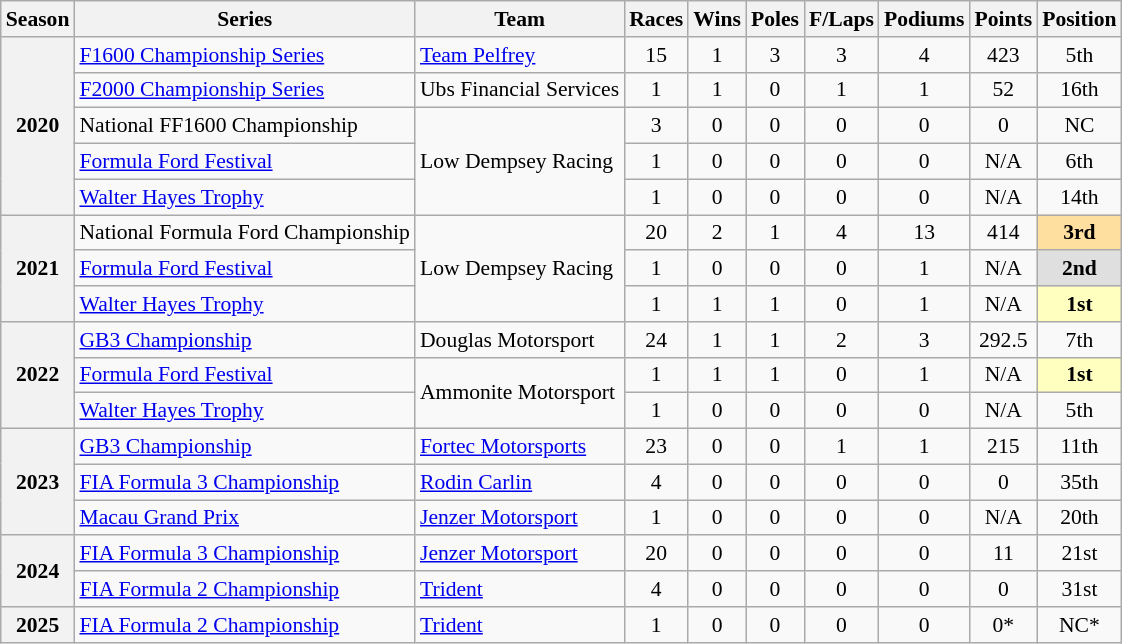<table class="wikitable" style="font-size: 90%; text-align:center;">
<tr>
<th scope="col">Season</th>
<th scope="col">Series</th>
<th scope="col">Team</th>
<th scope="col">Races</th>
<th scope="col">Wins</th>
<th scope="col">Poles</th>
<th scope="col">F/Laps</th>
<th scope="col">Podiums</th>
<th scope="col">Points</th>
<th scope="col">Position</th>
</tr>
<tr>
<th scope="row" rowspan="5">2020</th>
<td style="text-align:left;"><a href='#'>F1600 Championship Series</a></td>
<td style="text-align:left;"><a href='#'>Team Pelfrey</a></td>
<td>15</td>
<td>1</td>
<td>3</td>
<td>3</td>
<td>4</td>
<td>423</td>
<td>5th</td>
</tr>
<tr>
<td style="text-align:left;"><a href='#'>F2000 Championship Series</a></td>
<td style="text-align:left;">Ubs Financial Services</td>
<td>1</td>
<td>1</td>
<td>0</td>
<td>1</td>
<td>1</td>
<td>52</td>
<td>16th</td>
</tr>
<tr>
<td style="text-align:left;">National FF1600 Championship</td>
<td style="text-align:left;" rowspan="3">Low Dempsey Racing</td>
<td>3</td>
<td>0</td>
<td>0</td>
<td>0</td>
<td>0</td>
<td>0</td>
<td>NC</td>
</tr>
<tr>
<td style="text-align:left;"><a href='#'>Formula Ford Festival</a></td>
<td>1</td>
<td>0</td>
<td>0</td>
<td>0</td>
<td>0</td>
<td>N/A</td>
<td>6th</td>
</tr>
<tr>
<td style="text-align:left;"><a href='#'>Walter Hayes Trophy</a></td>
<td>1</td>
<td>0</td>
<td>0</td>
<td>0</td>
<td>0</td>
<td>N/A</td>
<td>14th</td>
</tr>
<tr>
<th scope="row" rowspan="3">2021</th>
<td style="text-align:left;">National Formula Ford Championship</td>
<td style="text-align:left;" rowspan="3">Low Dempsey Racing</td>
<td>20</td>
<td>2</td>
<td>1</td>
<td>4</td>
<td>13</td>
<td>414</td>
<td style="background:#FFDF9F;"><strong>3rd</strong></td>
</tr>
<tr>
<td style="text-align:left;"><a href='#'>Formula Ford Festival</a></td>
<td>1</td>
<td>0</td>
<td>0</td>
<td>0</td>
<td>1</td>
<td>N/A</td>
<td style="background:#DFDFDF;"><strong>2nd</strong></td>
</tr>
<tr>
<td style="text-align:left;"><a href='#'>Walter Hayes Trophy</a></td>
<td>1</td>
<td>1</td>
<td>1</td>
<td>0</td>
<td>1</td>
<td>N/A</td>
<td style="background:#FFFFBF;"><strong>1st</strong></td>
</tr>
<tr>
<th scope="row" rowspan="3">2022</th>
<td style="text-align:left;"><a href='#'>GB3 Championship</a></td>
<td style="text-align:left;">Douglas Motorsport</td>
<td>24</td>
<td>1</td>
<td>1</td>
<td>2</td>
<td>3</td>
<td>292.5</td>
<td>7th</td>
</tr>
<tr>
<td style="text-align:left;"><a href='#'>Formula Ford Festival</a></td>
<td style="text-align:left;" rowspan="2">Ammonite Motorsport</td>
<td>1</td>
<td>1</td>
<td>1</td>
<td>0</td>
<td>1</td>
<td>N/A</td>
<td style="background:#FFFFBF;"><strong>1st</strong></td>
</tr>
<tr>
<td style="text-align:left;"><a href='#'>Walter Hayes Trophy</a></td>
<td>1</td>
<td>0</td>
<td>0</td>
<td>0</td>
<td>0</td>
<td>N/A</td>
<td>5th</td>
</tr>
<tr>
<th scope="row" rowspan="3">2023</th>
<td style="text-align:left;"><a href='#'>GB3 Championship</a></td>
<td style="text-align:left;"><a href='#'>Fortec Motorsports</a></td>
<td>23</td>
<td>0</td>
<td>0</td>
<td>1</td>
<td>1</td>
<td>215</td>
<td>11th</td>
</tr>
<tr>
<td style="text-align:left;"><a href='#'>FIA Formula 3 Championship</a></td>
<td style="text-align:left;"><a href='#'>Rodin Carlin</a></td>
<td>4</td>
<td>0</td>
<td>0</td>
<td>0</td>
<td>0</td>
<td>0</td>
<td>35th</td>
</tr>
<tr>
<td style="text-align:left;"><a href='#'>Macau Grand Prix</a></td>
<td style="text-align:left;"><a href='#'>Jenzer Motorsport</a></td>
<td>1</td>
<td>0</td>
<td>0</td>
<td>0</td>
<td>0</td>
<td>N/A</td>
<td>20th</td>
</tr>
<tr>
<th scope="row" rowspan="2">2024</th>
<td style="text-align:left;"><a href='#'>FIA Formula 3 Championship</a></td>
<td style="text-align:left;"><a href='#'>Jenzer Motorsport</a></td>
<td>20</td>
<td>0</td>
<td>0</td>
<td>0</td>
<td>0</td>
<td>11</td>
<td>21st</td>
</tr>
<tr>
<td style="text-align:left;"><a href='#'>FIA Formula 2 Championship</a></td>
<td style="text-align:left;"><a href='#'>Trident</a></td>
<td>4</td>
<td>0</td>
<td>0</td>
<td>0</td>
<td>0</td>
<td>0</td>
<td>31st</td>
</tr>
<tr>
<th scope="row">2025</th>
<td style="text-align:left;"><a href='#'>FIA Formula 2 Championship</a></td>
<td style="text-align:left;"><a href='#'>Trident</a></td>
<td>1</td>
<td>0</td>
<td>0</td>
<td>0</td>
<td>0</td>
<td>0*</td>
<td>NC*</td>
</tr>
</table>
